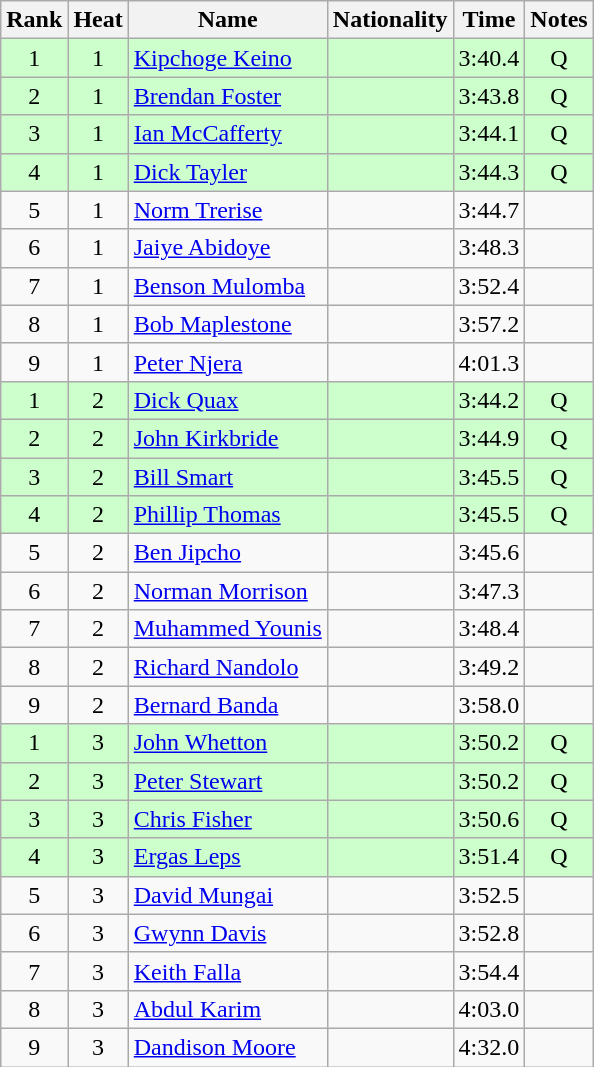<table class="wikitable sortable" style="text-align:center;">
<tr>
<th scope=col>Rank</th>
<th scope=col>Heat</th>
<th scope=col>Name</th>
<th scope=col>Nationality</th>
<th scope=col>Time</th>
<th scope=col>Notes</th>
</tr>
<tr style="background-color: #ccffcc;">
<td>1</td>
<td>1</td>
<td style="text-align:left;"><a href='#'>Kipchoge Keino</a></td>
<td style="text-align:left;"></td>
<td>3:40.4</td>
<td>Q</td>
</tr>
<tr style="background-color: #ccffcc;">
<td>2</td>
<td>1</td>
<td style="text-align:left;"><a href='#'>Brendan Foster</a></td>
<td style="text-align:left;"></td>
<td>3:43.8</td>
<td>Q</td>
</tr>
<tr style="background-color: #ccffcc;">
<td>3</td>
<td>1</td>
<td style="text-align:left;"><a href='#'>Ian McCafferty</a></td>
<td style="text-align:left;"></td>
<td>3:44.1</td>
<td>Q</td>
</tr>
<tr style="background-color: #ccffcc;">
<td>4</td>
<td>1</td>
<td style="text-align:left;"><a href='#'>Dick Tayler</a></td>
<td style="text-align:left;"></td>
<td>3:44.3</td>
<td>Q</td>
</tr>
<tr>
<td>5</td>
<td>1</td>
<td style="text-align:left;"><a href='#'>Norm Trerise</a></td>
<td style="text-align:left;"></td>
<td>3:44.7</td>
<td></td>
</tr>
<tr>
<td>6</td>
<td>1</td>
<td style="text-align:left;"><a href='#'>Jaiye Abidoye</a></td>
<td style="text-align:left;"></td>
<td>3:48.3</td>
<td></td>
</tr>
<tr>
<td>7</td>
<td>1</td>
<td style="text-align:left;"><a href='#'>Benson Mulomba</a></td>
<td style="text-align:left;"></td>
<td>3:52.4</td>
<td></td>
</tr>
<tr>
<td>8</td>
<td>1</td>
<td style="text-align:left;"><a href='#'>Bob Maplestone</a></td>
<td style="text-align:left;"></td>
<td>3:57.2</td>
<td></td>
</tr>
<tr>
<td>9</td>
<td>1</td>
<td style="text-align:left;"><a href='#'>Peter Njera</a></td>
<td style="text-align:left;"></td>
<td>4:01.3</td>
<td></td>
</tr>
<tr style="background-color: #ccffcc;">
<td>1</td>
<td>2</td>
<td style="text-align:left;"><a href='#'>Dick Quax</a></td>
<td style="text-align:left;"></td>
<td>3:44.2</td>
<td>Q</td>
</tr>
<tr style="background-color: #ccffcc;">
<td>2</td>
<td>2</td>
<td style="text-align:left;"><a href='#'>John Kirkbride</a></td>
<td style="text-align:left;"></td>
<td>3:44.9</td>
<td>Q</td>
</tr>
<tr style="background-color: #ccffcc;">
<td>3</td>
<td>2</td>
<td style="text-align:left;"><a href='#'>Bill Smart</a></td>
<td style="text-align:left;"></td>
<td>3:45.5</td>
<td>Q</td>
</tr>
<tr style="background-color: #ccffcc;">
<td>4</td>
<td>2</td>
<td style="text-align:left;"><a href='#'>Phillip Thomas</a></td>
<td style="text-align:left;"></td>
<td>3:45.5</td>
<td>Q</td>
</tr>
<tr>
<td>5</td>
<td>2</td>
<td style="text-align:left;"><a href='#'>Ben Jipcho</a></td>
<td style="text-align:left;"></td>
<td>3:45.6</td>
<td></td>
</tr>
<tr>
<td>6</td>
<td>2</td>
<td style="text-align:left;"><a href='#'>Norman Morrison</a></td>
<td style="text-align:left;"></td>
<td>3:47.3</td>
<td></td>
</tr>
<tr>
<td>7</td>
<td>2</td>
<td style="text-align:left;"><a href='#'>Muhammed Younis</a></td>
<td style="text-align:left;"></td>
<td>3:48.4</td>
<td></td>
</tr>
<tr>
<td>8</td>
<td>2</td>
<td style="text-align:left;"><a href='#'>Richard Nandolo</a></td>
<td style="text-align:left;"></td>
<td>3:49.2</td>
<td></td>
</tr>
<tr>
<td>9</td>
<td>2</td>
<td style="text-align:left;"><a href='#'>Bernard Banda</a></td>
<td style="text-align:left;"></td>
<td>3:58.0</td>
<td></td>
</tr>
<tr style="background-color: #ccffcc;">
<td>1</td>
<td>3</td>
<td style="text-align:left;"><a href='#'>John Whetton</a></td>
<td style="text-align:left;"></td>
<td>3:50.2</td>
<td>Q</td>
</tr>
<tr style="background-color: #ccffcc;">
<td>2</td>
<td>3</td>
<td style="text-align:left;"><a href='#'>Peter Stewart</a></td>
<td style="text-align:left;"></td>
<td>3:50.2</td>
<td>Q</td>
</tr>
<tr style="background-color: #ccffcc;">
<td>3</td>
<td>3</td>
<td style="text-align:left;"><a href='#'>Chris Fisher</a></td>
<td style="text-align:left;"></td>
<td>3:50.6</td>
<td>Q</td>
</tr>
<tr style="background-color: #ccffcc;">
<td>4</td>
<td>3</td>
<td style="text-align:left;"><a href='#'>Ergas Leps</a></td>
<td style="text-align:left;"></td>
<td>3:51.4</td>
<td>Q</td>
</tr>
<tr>
<td>5</td>
<td>3</td>
<td style="text-align:left;"><a href='#'>David Mungai</a></td>
<td style="text-align:left;"></td>
<td>3:52.5</td>
<td></td>
</tr>
<tr>
<td>6</td>
<td>3</td>
<td style="text-align:left;"><a href='#'>Gwynn Davis</a></td>
<td style="text-align:left;"></td>
<td>3:52.8</td>
<td></td>
</tr>
<tr>
<td>7</td>
<td>3</td>
<td style="text-align:left;"><a href='#'>Keith Falla</a></td>
<td style="text-align:left;"></td>
<td>3:54.4</td>
<td></td>
</tr>
<tr>
<td>8</td>
<td>3</td>
<td style="text-align:left;"><a href='#'>Abdul Karim</a></td>
<td style="text-align:left;"></td>
<td>4:03.0</td>
<td></td>
</tr>
<tr>
<td>9</td>
<td>3</td>
<td style="text-align:left;"><a href='#'>Dandison Moore</a></td>
<td style="text-align:left;"></td>
<td>4:32.0</td>
<td></td>
</tr>
</table>
